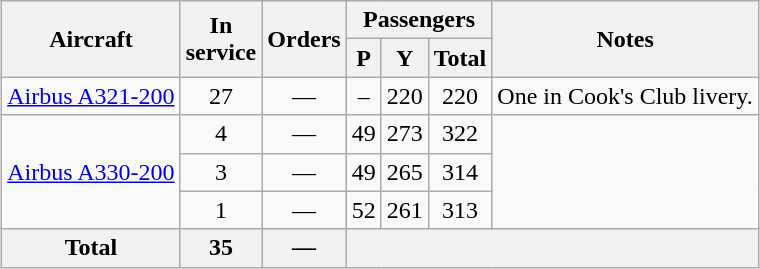<table class="wikitable" style="margin:0.5em auto; text-align:center">
<tr>
<th rowspan=2>Aircraft</th>
<th rowspan=2>In <br> service</th>
<th rowspan=2>Orders</th>
<th colspan=3>Passengers</th>
<th rowspan=2>Notes</th>
</tr>
<tr>
<th><abbr>P</abbr></th>
<th><abbr>Y</abbr></th>
<th>Total</th>
</tr>
<tr>
<td><a href='#'>Airbus A321-200</a></td>
<td>27</td>
<td>—</td>
<td>–</td>
<td>220</td>
<td>220</td>
<td>One in Cook's Club livery.</td>
</tr>
<tr>
<td rowspan="3"><a href='#'>Airbus A330-200</a></td>
<td>4</td>
<td>—</td>
<td>49</td>
<td>273</td>
<td>322</td>
<td rowspan="3"></td>
</tr>
<tr>
<td>3</td>
<td>—</td>
<td>49</td>
<td>265</td>
<td>314</td>
</tr>
<tr>
<td>1</td>
<td>—</td>
<td>52</td>
<td>261</td>
<td>313</td>
</tr>
<tr>
<th>Total</th>
<th>35</th>
<th>—</th>
<th colspan=4></th>
</tr>
</table>
